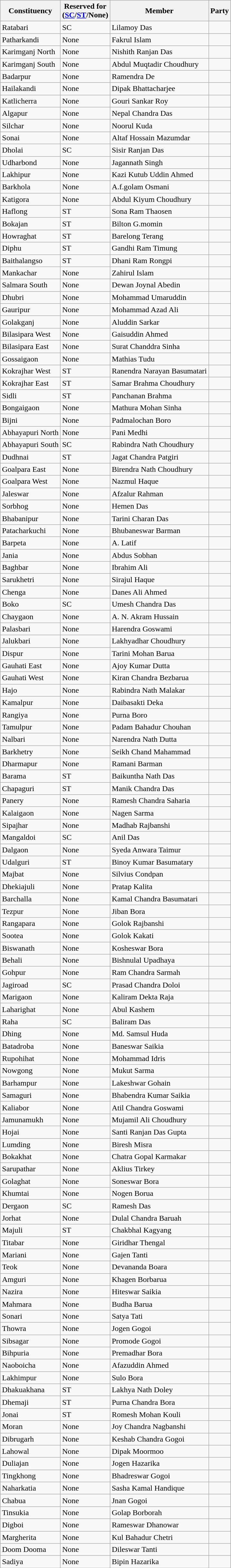<table class="wikitable sortable">
<tr>
<th>Constituency</th>
<th>Reserved for<br>(<a href='#'>SC</a>/<a href='#'>ST</a>/None)</th>
<th>Member</th>
<th colspan=2>Party</th>
</tr>
<tr>
<td>Ratabari</td>
<td>SC</td>
<td>Lilamoy Das</td>
<td></td>
</tr>
<tr>
<td>Patharkandi</td>
<td>None</td>
<td>Fakrul Islam</td>
<td></td>
</tr>
<tr>
<td>Karimganj North</td>
<td>None</td>
<td>Nishith Ranjan Das</td>
<td></td>
</tr>
<tr>
<td>Karimganj South</td>
<td>None</td>
<td>Abdul Muqtadir Choudhury</td>
<td></td>
</tr>
<tr>
<td>Badarpur</td>
<td>None</td>
<td>Ramendra De</td>
<td></td>
</tr>
<tr>
<td>Hailakandi</td>
<td>None</td>
<td>Dipak Bhattacharjee</td>
<td></td>
</tr>
<tr>
<td>Katlicherra</td>
<td>None</td>
<td>Gouri Sankar Roy</td>
<td></td>
</tr>
<tr>
<td>Algapur</td>
<td>None</td>
<td>Nepal Chandra Das</td>
<td></td>
</tr>
<tr>
<td>Silchar</td>
<td>None</td>
<td>Noorul Kuda</td>
<td></td>
</tr>
<tr>
<td>Sonai</td>
<td>None</td>
<td>Altaf Hossain Mazumdar</td>
<td></td>
</tr>
<tr>
<td>Dholai</td>
<td>SC</td>
<td>Sisir Ranjan Das</td>
<td></td>
</tr>
<tr>
<td>Udharbond</td>
<td>None</td>
<td>Jagannath Singh</td>
<td></td>
</tr>
<tr>
<td>Lakhipur</td>
<td>None</td>
<td>Kazi Kutub Uddin Ahmed</td>
<td></td>
</tr>
<tr>
<td>Barkhola</td>
<td>None</td>
<td>A.f.golam Osmani</td>
<td></td>
</tr>
<tr>
<td>Katigora</td>
<td>None</td>
<td>Abdul Kiyum Choudhury</td>
<td></td>
</tr>
<tr>
<td>Haflong</td>
<td>ST</td>
<td>Sona Ram Thaosen</td>
<td></td>
</tr>
<tr>
<td>Bokajan</td>
<td>ST</td>
<td>Bilton G.momin</td>
<td></td>
</tr>
<tr>
<td>Howraghat</td>
<td>ST</td>
<td>Barelong Terang</td>
<td></td>
</tr>
<tr>
<td>Diphu</td>
<td>ST</td>
<td>Gandhi Ram Timung</td>
<td></td>
</tr>
<tr>
<td>Baithalangso</td>
<td>ST</td>
<td>Dhani Ram Rongpi</td>
<td></td>
</tr>
<tr>
<td>Mankachar</td>
<td>None</td>
<td>Zahirul Islam</td>
<td></td>
</tr>
<tr>
<td>Salmara South</td>
<td>None</td>
<td>Dewan Joynal Abedin</td>
<td></td>
</tr>
<tr>
<td>Dhubri</td>
<td>None</td>
<td>Mohammad Umaruddin</td>
<td></td>
</tr>
<tr>
<td>Gauripur</td>
<td>None</td>
<td>Mohammad Azad Ali</td>
<td></td>
</tr>
<tr>
<td>Golakganj</td>
<td>None</td>
<td>Aluddin Sarkar</td>
<td></td>
</tr>
<tr>
<td>Bilasipara West</td>
<td>None</td>
<td>Gaisuddin Ahmed</td>
<td></td>
</tr>
<tr>
<td>Bilasipara East</td>
<td>None</td>
<td>Surat Chanddra Sinha</td>
<td></td>
</tr>
<tr>
<td>Gossaigaon</td>
<td>None</td>
<td>Mathias Tudu</td>
<td></td>
</tr>
<tr>
<td>Kokrajhar West</td>
<td>ST</td>
<td>Ranendra Narayan Basumatari</td>
<td></td>
</tr>
<tr>
<td>Kokrajhar East</td>
<td>ST</td>
<td>Samar Brahma Choudhury</td>
<td></td>
</tr>
<tr>
<td>Sidli</td>
<td>ST</td>
<td>Panchanan Brahma</td>
<td></td>
</tr>
<tr>
<td>Bongaigaon</td>
<td>None</td>
<td>Mathura Mohan Sinha</td>
<td></td>
</tr>
<tr>
<td>Bijni</td>
<td>None</td>
<td>Padmalochan Boro</td>
<td></td>
</tr>
<tr>
<td>Abhayapuri North</td>
<td>None</td>
<td>Pani Medhi</td>
<td></td>
</tr>
<tr>
<td>Abhayapuri South</td>
<td>SC</td>
<td>Rabindra Nath Choudhury</td>
<td></td>
</tr>
<tr>
<td>Dudhnai</td>
<td>ST</td>
<td>Jagat Chandra Patgiri</td>
<td></td>
</tr>
<tr>
<td>Goalpara East</td>
<td>None</td>
<td>Birendra Nath Choudhury</td>
<td></td>
</tr>
<tr>
<td>Goalpara West</td>
<td>None</td>
<td>Nazmul Haque</td>
<td></td>
</tr>
<tr>
<td>Jaleswar</td>
<td>None</td>
<td>Afzalur Rahman</td>
<td></td>
</tr>
<tr>
<td>Sorbhog</td>
<td>None</td>
<td>Hemen Das</td>
<td></td>
</tr>
<tr>
<td>Bhabanipur</td>
<td>None</td>
<td>Tarini Charan Das</td>
<td></td>
</tr>
<tr>
<td>Patacharkuchi</td>
<td>None</td>
<td>Bhubaneswar Barman</td>
<td></td>
</tr>
<tr>
<td>Barpeta</td>
<td>None</td>
<td>A. Latif</td>
<td></td>
</tr>
<tr>
<td>Jania</td>
<td>None</td>
<td>Abdus Sobhan</td>
<td></td>
</tr>
<tr>
<td>Baghbar</td>
<td>None</td>
<td>Ibrahim Ali</td>
<td></td>
</tr>
<tr>
<td>Sarukhetri</td>
<td>None</td>
<td>Sirajul Haque</td>
<td></td>
</tr>
<tr>
<td>Chenga</td>
<td>None</td>
<td>Danes Ali Ahmed</td>
<td></td>
</tr>
<tr>
<td>Boko</td>
<td>SC</td>
<td>Umesh Chandra Das</td>
<td></td>
</tr>
<tr>
<td>Chaygaon</td>
<td>None</td>
<td>A. N. Akram Hussain</td>
<td></td>
</tr>
<tr>
<td>Palasbari</td>
<td>None</td>
<td>Harendra Goswami</td>
<td></td>
</tr>
<tr>
<td>Jalukbari</td>
<td>None</td>
<td>Lakhyadhar Choudhury</td>
<td></td>
</tr>
<tr>
<td>Dispur</td>
<td>None</td>
<td>Tarini Mohan Barua</td>
<td></td>
</tr>
<tr>
<td>Gauhati East</td>
<td>None</td>
<td>Ajoy Kumar Dutta</td>
<td></td>
</tr>
<tr>
<td>Gauhati West</td>
<td>None</td>
<td>Kiran Chandra Bezbarua</td>
<td></td>
</tr>
<tr>
<td>Hajo</td>
<td>None</td>
<td>Rabindra Nath Malakar</td>
<td></td>
</tr>
<tr>
<td>Kamalpur</td>
<td>None</td>
<td>Daibasakti Deka</td>
<td></td>
</tr>
<tr>
<td>Rangiya</td>
<td>None</td>
<td>Purna Boro</td>
<td></td>
</tr>
<tr>
<td>Tamulpur</td>
<td>None</td>
<td>Padam Bahadur Chouhan</td>
<td></td>
</tr>
<tr>
<td>Nalbari</td>
<td>None</td>
<td>Narendra Nath Dutta</td>
<td></td>
</tr>
<tr>
<td>Barkhetry</td>
<td>None</td>
<td>Seikh Chand Mahammad</td>
<td></td>
</tr>
<tr>
<td>Dharmapur</td>
<td>None</td>
<td>Ramani Barman</td>
<td></td>
</tr>
<tr>
<td>Barama</td>
<td>ST</td>
<td>Baikuntha Nath Das</td>
<td></td>
</tr>
<tr>
<td>Chapaguri</td>
<td>ST</td>
<td>Manik Chandra Das</td>
<td></td>
</tr>
<tr>
<td>Panery</td>
<td>None</td>
<td>Ramesh Chandra Saharia</td>
<td></td>
</tr>
<tr>
<td>Kalaigaon</td>
<td>None</td>
<td>Nagen Sarma</td>
<td></td>
</tr>
<tr>
<td>Sipajhar</td>
<td>None</td>
<td>Madhab Rajbanshi</td>
<td></td>
</tr>
<tr>
<td>Mangaldoi</td>
<td>SC</td>
<td>Anil Das</td>
<td></td>
</tr>
<tr>
<td>Dalgaon</td>
<td>None</td>
<td>Syeda Anwara Taimur</td>
<td></td>
</tr>
<tr>
<td>Udalguri</td>
<td>ST</td>
<td>Binoy Kumar Basumatary</td>
<td></td>
</tr>
<tr>
<td>Majbat</td>
<td>None</td>
<td>Silvius Condpan</td>
<td></td>
</tr>
<tr>
<td>Dhekiajuli</td>
<td>None</td>
<td>Pratap Kalita</td>
<td></td>
</tr>
<tr>
<td>Barchalla</td>
<td>None</td>
<td>Kamal Chandra Basumatari</td>
<td></td>
</tr>
<tr>
<td>Tezpur</td>
<td>None</td>
<td>Jiban Bora</td>
<td></td>
</tr>
<tr>
<td>Rangapara</td>
<td>None</td>
<td>Golok Rajbanshi</td>
<td></td>
</tr>
<tr>
<td>Sootea</td>
<td>None</td>
<td>Golok Kakati</td>
<td></td>
</tr>
<tr>
<td>Biswanath</td>
<td>None</td>
<td>Kosheswar Bora</td>
<td></td>
</tr>
<tr>
<td>Behali</td>
<td>None</td>
<td>Bishnulal Upadhaya</td>
<td></td>
</tr>
<tr>
<td>Gohpur</td>
<td>None</td>
<td>Ram Chandra Sarmah</td>
<td></td>
</tr>
<tr>
<td>Jagiroad</td>
<td>SC</td>
<td>Prasad Chandra Doloi</td>
<td></td>
</tr>
<tr>
<td>Marigaon</td>
<td>None</td>
<td>Kaliram Dekta Raja</td>
<td></td>
</tr>
<tr>
<td>Laharighat</td>
<td>None</td>
<td>Abul Kashem</td>
<td></td>
</tr>
<tr>
<td>Raha</td>
<td>SC</td>
<td>Baliram Das</td>
<td></td>
</tr>
<tr>
<td>Dhing</td>
<td>None</td>
<td>Md. Samsul Huda</td>
<td></td>
</tr>
<tr>
<td>Batadroba</td>
<td>None</td>
<td>Baneswar Saikia</td>
<td></td>
</tr>
<tr>
<td>Rupohihat</td>
<td>None</td>
<td>Mohammad Idris</td>
<td></td>
</tr>
<tr>
<td>Nowgong</td>
<td>None</td>
<td>Mukut Sarma</td>
<td></td>
</tr>
<tr>
<td>Barhampur</td>
<td>None</td>
<td>Lakeshwar Gohain</td>
<td></td>
</tr>
<tr>
<td>Samaguri</td>
<td>None</td>
<td>Bhabendra Kumar Saikia</td>
<td></td>
</tr>
<tr>
<td>Kaliabor</td>
<td>None</td>
<td>Atil Chandra Goswami</td>
<td></td>
</tr>
<tr>
<td>Jamunamukh</td>
<td>None</td>
<td>Mujamil Ali Choudhury</td>
<td></td>
</tr>
<tr>
<td>Hojai</td>
<td>None</td>
<td>Santi Ranjan Das Gupta</td>
<td></td>
</tr>
<tr>
<td>Lumding</td>
<td>None</td>
<td>Biresh Misra</td>
<td></td>
</tr>
<tr>
<td>Bokakhat</td>
<td>None</td>
<td>Chatra Gopal Karmakar</td>
<td></td>
</tr>
<tr>
<td>Sarupathar</td>
<td>None</td>
<td>Aklius Tirkey</td>
<td></td>
</tr>
<tr>
<td>Golaghat</td>
<td>None</td>
<td>Soneswar Bora</td>
<td></td>
</tr>
<tr>
<td>Khumtai</td>
<td>None</td>
<td>Nogen Borua</td>
<td></td>
</tr>
<tr>
<td>Dergaon</td>
<td>SC</td>
<td>Ramesh Das</td>
<td></td>
</tr>
<tr>
<td>Jorhat</td>
<td>None</td>
<td>Dulal Chandra Baruah</td>
<td></td>
</tr>
<tr>
<td>Majuli</td>
<td>ST</td>
<td>Chakbhal Kagyang</td>
<td></td>
</tr>
<tr>
<td>Titabar</td>
<td>None</td>
<td>Giridhar Thengal</td>
<td></td>
</tr>
<tr>
<td>Mariani</td>
<td>None</td>
<td>Gajen Tanti</td>
<td></td>
</tr>
<tr>
<td>Teok</td>
<td>None</td>
<td>Devananda Boara</td>
<td></td>
</tr>
<tr>
<td>Amguri</td>
<td>None</td>
<td>Khagen Borbarua</td>
<td></td>
</tr>
<tr>
<td>Nazira</td>
<td>None</td>
<td>Hiteswar Saikia</td>
<td></td>
</tr>
<tr>
<td>Mahmara</td>
<td>None</td>
<td>Budha Barua</td>
<td></td>
</tr>
<tr>
<td>Sonari</td>
<td>None</td>
<td>Satya Tati</td>
<td></td>
</tr>
<tr>
<td>Thowra</td>
<td>None</td>
<td>Jogen Gogoi</td>
<td></td>
</tr>
<tr>
<td>Sibsagar</td>
<td>None</td>
<td>Promode Gogoi</td>
<td></td>
</tr>
<tr>
<td>Bihpuria</td>
<td>None</td>
<td>Premadhar Bora</td>
<td></td>
</tr>
<tr>
<td>Naoboicha</td>
<td>None</td>
<td>Afazuddin Ahmed</td>
<td></td>
</tr>
<tr>
<td>Lakhimpur</td>
<td>None</td>
<td>Sulo Bora</td>
<td></td>
</tr>
<tr>
<td>Dhakuakhana</td>
<td>ST</td>
<td>Lakhya Nath Doley</td>
<td></td>
</tr>
<tr>
<td>Dhemaji</td>
<td>ST</td>
<td>Purna Chandra Bora</td>
<td></td>
</tr>
<tr>
<td>Jonai</td>
<td>ST</td>
<td>Romesh Mohan Kouli</td>
<td></td>
</tr>
<tr>
<td>Moran</td>
<td>None</td>
<td>Joy Chandra Nagbanshi</td>
<td></td>
</tr>
<tr>
<td>Dibrugarh</td>
<td>None</td>
<td>Keshab Chandra Gogoi</td>
<td></td>
</tr>
<tr>
<td>Lahowal</td>
<td>None</td>
<td>Dipak Moormoo</td>
<td></td>
</tr>
<tr>
<td>Duliajan</td>
<td>None</td>
<td>Jogen Hazarika</td>
<td></td>
</tr>
<tr>
<td>Tingkhong</td>
<td>None</td>
<td>Bhadreswar Gogoi</td>
<td></td>
</tr>
<tr>
<td>Naharkatia</td>
<td>None</td>
<td>Sasha Kamal Handique</td>
<td></td>
</tr>
<tr>
<td>Chabua</td>
<td>None</td>
<td>Jnan Gogoi</td>
<td></td>
</tr>
<tr>
<td>Tinsukia</td>
<td>None</td>
<td>Golap Borborah</td>
<td></td>
</tr>
<tr>
<td>Digboi</td>
<td>None</td>
<td>Rameswar Dhanowar</td>
<td></td>
</tr>
<tr>
<td>Margherita</td>
<td>None</td>
<td>Kul Bahadur Chetri</td>
<td></td>
</tr>
<tr>
<td>Doom Dooma</td>
<td>None</td>
<td>Dileswar Tanti</td>
<td></td>
</tr>
<tr>
<td>Sadiya</td>
<td>None</td>
<td>Bipin Hazarika</td>
<td></td>
</tr>
<tr>
</tr>
</table>
